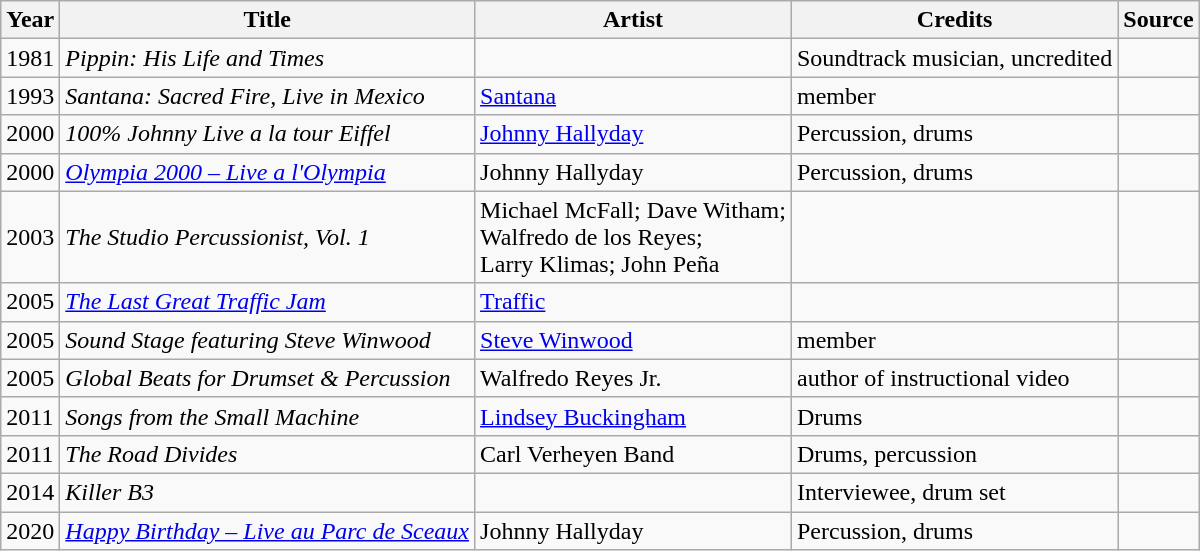<table class="wikitable sortable">
<tr>
<th>Year</th>
<th>Title</th>
<th>Artist</th>
<th>Credits</th>
<th class="unsortable">Source</th>
</tr>
<tr>
<td>1981</td>
<td><em>Pippin: His Life and Times</em></td>
<td></td>
<td>Soundtrack musician, uncredited</td>
<td></td>
</tr>
<tr>
<td>1993</td>
<td><em>Santana: Sacred Fire, Live in Mexico</em></td>
<td><a href='#'>Santana</a></td>
<td>member</td>
<td></td>
</tr>
<tr>
<td>2000</td>
<td><em>100% Johnny Live a la tour Eiffel</em></td>
<td><a href='#'>Johnny Hallyday</a></td>
<td>Percussion, drums</td>
<td></td>
</tr>
<tr>
<td>2000</td>
<td><em><a href='#'>Olympia 2000 – Live a l'Olympia</a></em></td>
<td>Johnny Hallyday</td>
<td>Percussion, drums</td>
<td></td>
</tr>
<tr>
<td>2003</td>
<td><em>The Studio Percussionist, Vol. 1</em></td>
<td>Michael McFall; Dave Witham;<br>Walfredo de los Reyes;<br>Larry Klimas; John Peña</td>
<td></td>
<td></td>
</tr>
<tr>
<td>2005</td>
<td><em><a href='#'>The Last Great Traffic Jam</a></em></td>
<td><a href='#'>Traffic</a></td>
<td></td>
<td></td>
</tr>
<tr>
<td>2005</td>
<td><em>Sound Stage featuring Steve Winwood</em></td>
<td><a href='#'>Steve Winwood</a></td>
<td>member</td>
<td></td>
</tr>
<tr>
<td>2005</td>
<td><em>Global Beats for Drumset & Percussion</em></td>
<td>Walfredo Reyes Jr.</td>
<td>author of instructional video</td>
<td></td>
</tr>
<tr>
<td>2011</td>
<td><em>Songs from the Small Machine</em></td>
<td><a href='#'>Lindsey Buckingham</a></td>
<td>Drums</td>
<td></td>
</tr>
<tr>
<td>2011</td>
<td><em>The Road Divides</em></td>
<td>Carl Verheyen Band</td>
<td>Drums, percussion</td>
<td></td>
</tr>
<tr>
<td>2014</td>
<td><em>Killer B3</em></td>
<td></td>
<td>Interviewee, drum set</td>
<td></td>
</tr>
<tr>
<td>2020</td>
<td><em><a href='#'>Happy Birthday – Live au Parc de Sceaux</a></em></td>
<td>Johnny Hallyday</td>
<td>Percussion, drums</td>
<td></td>
</tr>
</table>
